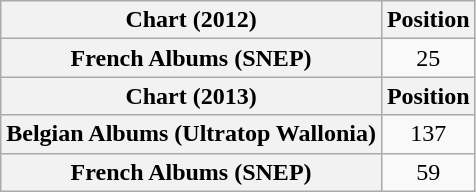<table class="wikitable plainrowheaders" style="text-align:center">
<tr>
<th scope="col">Chart (2012)</th>
<th scope="col">Position</th>
</tr>
<tr>
<th scope="row">French Albums (SNEP)</th>
<td>25</td>
</tr>
<tr>
<th scope="col">Chart (2013)</th>
<th scope="col">Position</th>
</tr>
<tr>
<th scope="row">Belgian Albums (Ultratop Wallonia)</th>
<td>137</td>
</tr>
<tr>
<th scope="row">French Albums (SNEP)</th>
<td>59</td>
</tr>
</table>
